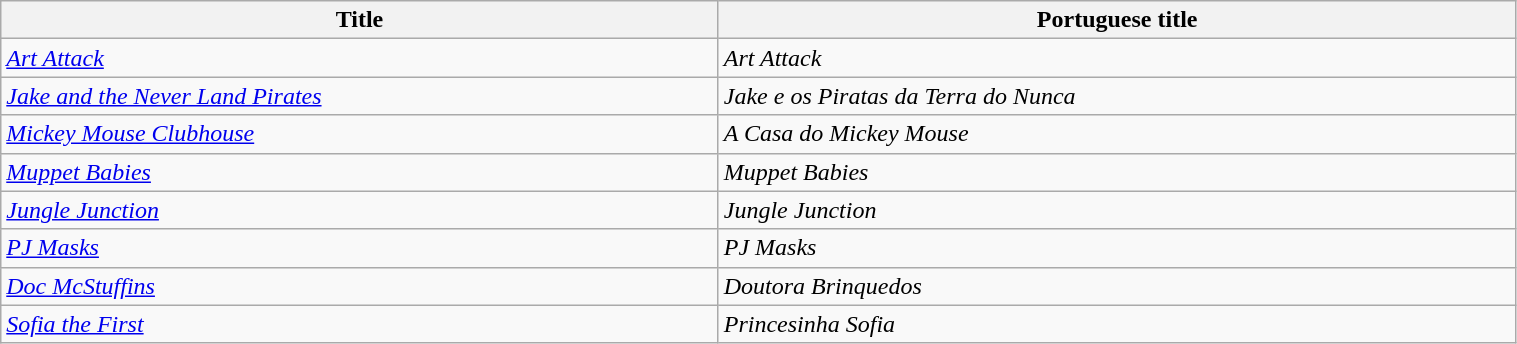<table class="wikitable" width=80%>
<tr>
<th>Title</th>
<th>Portuguese title</th>
</tr>
<tr>
<td><em><a href='#'>Art Attack</a></em></td>
<td><em>Art Attack</em></td>
</tr>
<tr>
<td><em><a href='#'>Jake and the Never Land Pirates</a></em></td>
<td><em>Jake e os Piratas da Terra do Nunca</em></td>
</tr>
<tr>
<td><em><a href='#'>Mickey Mouse Clubhouse</a></em></td>
<td><em>A Casa do Mickey Mouse</em></td>
</tr>
<tr>
<td><em><a href='#'>Muppet Babies</a></em></td>
<td><em>Muppet Babies</em></td>
</tr>
<tr>
<td><em><a href='#'>Jungle Junction</a></em></td>
<td><em>Jungle Junction</em></td>
</tr>
<tr>
<td><em><a href='#'>PJ Masks</a></em></td>
<td><em>PJ Masks</em></td>
</tr>
<tr>
<td><em><a href='#'>Doc McStuffins</a></em></td>
<td><em>Doutora Brinquedos</em></td>
</tr>
<tr>
<td><em><a href='#'>Sofia the First</a></em></td>
<td><em>Princesinha Sofia</em></td>
</tr>
</table>
